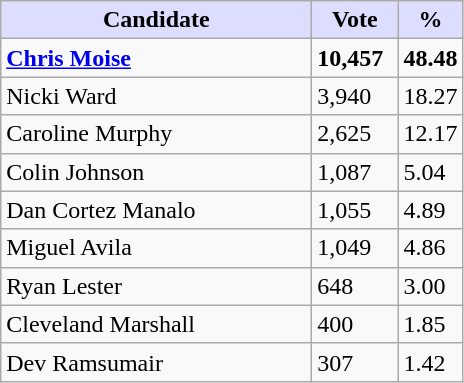<table class="wikitable">
<tr>
<th style="background:#ddf; width:200px;">Candidate</th>
<th style="background:#ddf; width:50px;">Vote</th>
<th style="background:#ddf; width:30px;">%</th>
</tr>
<tr>
<td><strong><a href='#'>Chris Moise</a></strong></td>
<td><strong>10,457</strong></td>
<td><strong>48.48</strong></td>
</tr>
<tr>
<td>Nicki Ward</td>
<td>3,940</td>
<td>18.27</td>
</tr>
<tr>
<td>Caroline Murphy</td>
<td>2,625</td>
<td>12.17</td>
</tr>
<tr>
<td>Colin Johnson</td>
<td>1,087</td>
<td>5.04</td>
</tr>
<tr>
<td>Dan Cortez Manalo</td>
<td>1,055</td>
<td>4.89</td>
</tr>
<tr>
<td>Miguel Avila</td>
<td>1,049</td>
<td>4.86</td>
</tr>
<tr>
<td>Ryan Lester</td>
<td>648</td>
<td>3.00</td>
</tr>
<tr>
<td>Cleveland Marshall</td>
<td>400</td>
<td>1.85</td>
</tr>
<tr>
<td>Dev Ramsumair</td>
<td>307</td>
<td>1.42</td>
</tr>
</table>
